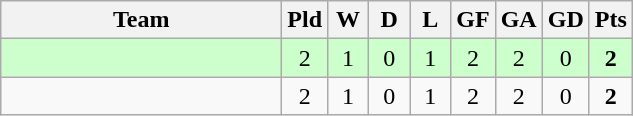<table class="wikitable" style="text-align:center;">
<tr>
<th width=180>Team</th>
<th width=20>Pld</th>
<th width=20>W</th>
<th width=20>D</th>
<th width=20>L</th>
<th width=20>GF</th>
<th width=20>GA</th>
<th width=20>GD</th>
<th width=20>Pts</th>
</tr>
<tr style="background:#cfc;">
<td align="left"></td>
<td>2</td>
<td>1</td>
<td>0</td>
<td>1</td>
<td>2</td>
<td>2</td>
<td>0</td>
<td><strong>2</strong></td>
</tr>
<tr>
<td align="left"></td>
<td>2</td>
<td>1</td>
<td>0</td>
<td>1</td>
<td>2</td>
<td>2</td>
<td>0</td>
<td><strong>2</strong></td>
</tr>
</table>
